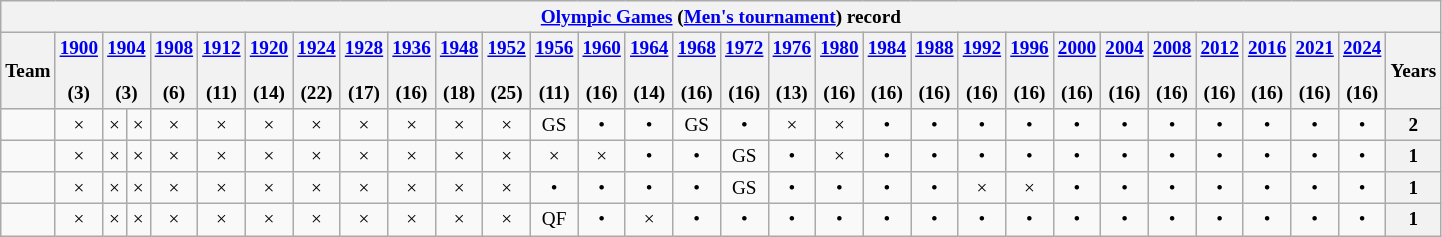<table class="wikitable" style="text-align:center; font-size:80%;">
<tr>
<th colspan=31><a href='#'>Olympic Games</a> (<a href='#'>Men's tournament</a>) record</th>
</tr>
<tr>
<th>Team</th>
<th><a href='#'>1900</a><br><br>(3)</th>
<th colspan="2"><a href='#'>1904</a><br><br>(3)</th>
<th><a href='#'>1908</a><br><br>(6)</th>
<th><a href='#'>1912</a><br><br>(11)</th>
<th><a href='#'>1920</a><br><br>(14)</th>
<th><a href='#'>1924</a><br><br>(22)</th>
<th><a href='#'>1928</a><br><br>(17)</th>
<th><a href='#'>1936</a><br><br>(16)</th>
<th><a href='#'>1948</a><br><br>(18)</th>
<th><a href='#'>1952</a><br><br>(25)</th>
<th><a href='#'>1956</a><br><br>(11)</th>
<th><a href='#'>1960</a><br><br>(16)</th>
<th><a href='#'>1964</a><br><br>(14)</th>
<th><a href='#'>1968</a><br><br>(16)</th>
<th><a href='#'>1972</a><br><br>(16)</th>
<th><a href='#'>1976</a><br><br>(13)</th>
<th><a href='#'>1980</a><br><br>(16)</th>
<th><a href='#'>1984</a><br><br>(16)</th>
<th><a href='#'>1988</a><br><br>(16)</th>
<th><a href='#'>1992</a><br><br>(16)</th>
<th><a href='#'>1996</a><br><br>(16)</th>
<th><a href='#'>2000</a><br><br>(16)</th>
<th><a href='#'>2004</a><br><br>(16)</th>
<th><a href='#'>2008</a><br><br>(16)</th>
<th><a href='#'>2012</a><br><br>(16)</th>
<th><a href='#'>2016</a><br><br>(16)</th>
<th><a href='#'>2021</a><br><br>(16)</th>
<th><a href='#'>2024</a><br><br>(16)</th>
<th>Years</th>
</tr>
<tr>
<td align=left></td>
<td>×</td>
<td>×</td>
<td>×</td>
<td>×</td>
<td>×</td>
<td>×</td>
<td>×</td>
<td>×</td>
<td>×</td>
<td>×</td>
<td>×</td>
<td>GS</td>
<td>•</td>
<td>•</td>
<td>GS</td>
<td>•</td>
<td>×</td>
<td>×</td>
<td>•</td>
<td>•</td>
<td>•</td>
<td>•</td>
<td>•</td>
<td>•</td>
<td>•</td>
<td>•</td>
<td>•</td>
<td>•</td>
<td>•</td>
<th>2</th>
</tr>
<tr>
<td align=left></td>
<td>×</td>
<td>×</td>
<td>×</td>
<td>×</td>
<td>×</td>
<td>×</td>
<td>×</td>
<td>×</td>
<td>×</td>
<td>×</td>
<td>×</td>
<td>×</td>
<td>×</td>
<td>•</td>
<td>•</td>
<td>GS</td>
<td>•</td>
<td>×</td>
<td>•</td>
<td>•</td>
<td>•</td>
<td>•</td>
<td>•</td>
<td>•</td>
<td>•</td>
<td>•</td>
<td>•</td>
<td>•</td>
<td>•</td>
<th>1</th>
</tr>
<tr>
<td align=left></td>
<td>×</td>
<td>×</td>
<td>×</td>
<td>×</td>
<td>×</td>
<td>×</td>
<td>×</td>
<td>×</td>
<td>×</td>
<td>×</td>
<td>×</td>
<td>•</td>
<td>•</td>
<td>•</td>
<td>•</td>
<td>GS</td>
<td>•</td>
<td>•</td>
<td>•</td>
<td>•</td>
<td>×</td>
<td>×</td>
<td>•</td>
<td>•</td>
<td>•</td>
<td>•</td>
<td>•</td>
<td>•</td>
<td>•</td>
<th>1</th>
</tr>
<tr>
<td align=left></td>
<td>×</td>
<td>×</td>
<td>×</td>
<td>×</td>
<td>×</td>
<td>×</td>
<td>×</td>
<td>×</td>
<td>×</td>
<td>×</td>
<td>×</td>
<td>QF</td>
<td>•</td>
<td>×</td>
<td>•</td>
<td>•</td>
<td>•</td>
<td>•</td>
<td>•</td>
<td>•</td>
<td>•</td>
<td>•</td>
<td>•</td>
<td>•</td>
<td>•</td>
<td>•</td>
<td>•</td>
<td>•</td>
<td>•</td>
<th>1</th>
</tr>
</table>
